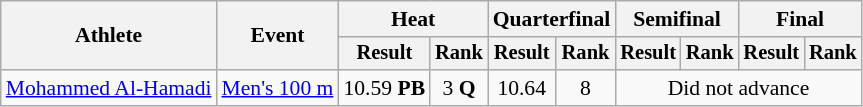<table class="wikitable" style="font-size:90%">
<tr>
<th rowspan="2">Athlete</th>
<th rowspan="2">Event</th>
<th colspan="2">Heat</th>
<th colspan="2">Quarterfinal</th>
<th colspan="2">Semifinal</th>
<th colspan="2">Final</th>
</tr>
<tr style="font-size:95%">
<th>Result</th>
<th>Rank</th>
<th>Result</th>
<th>Rank</th>
<th>Result</th>
<th>Rank</th>
<th>Result</th>
<th>Rank</th>
</tr>
<tr align=center>
<td align=left><a href='#'>Mohammed Al-Hamadi</a></td>
<td align=left><a href='#'>Men's 100 m</a></td>
<td>10.59 <strong>PB</strong></td>
<td>3 <strong>Q</strong></td>
<td>10.64</td>
<td>8</td>
<td colspan="4">Did not advance</td>
</tr>
</table>
